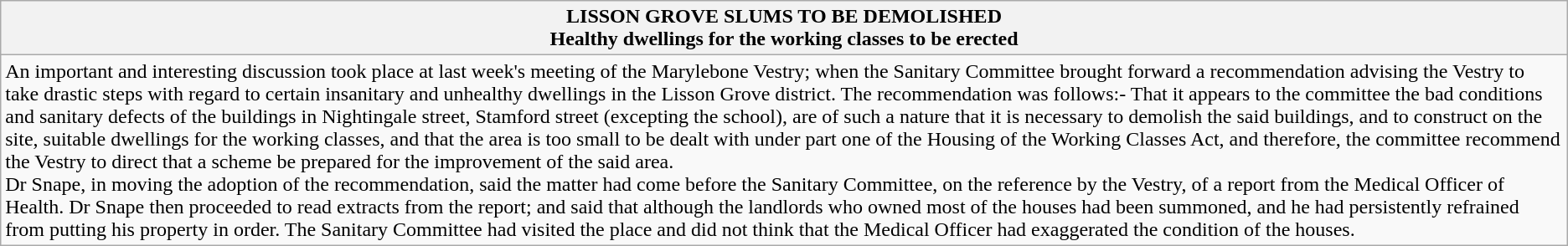<table class="wikitable">
<tr>
<th>LISSON GROVE SLUMS TO BE DEMOLISHED<br>Healthy dwellings for the working classes to be erected</th>
</tr>
<tr>
<td>An important and interesting discussion took place at last week's meeting of the Marylebone Vestry; when the Sanitary Committee brought forward a recommendation advising the Vestry to take drastic steps with regard to certain insanitary and unhealthy dwellings in the Lisson Grove district. The recommendation was follows:- That it appears to the committee the bad conditions and sanitary defects of the buildings in Nightingale street, Stamford street (excepting the school), are of such a nature that it is necessary to demolish the said buildings, and to construct on the site, suitable dwellings for the working classes, and that the area is too small to be dealt with under part one of the Housing of the Working Classes Act, and therefore, the committee recommend the Vestry to direct that a scheme be prepared for the improvement of the said area.<br>Dr Snape, in moving the adoption of the recommendation, said the matter had come before the Sanitary Committee, on the reference by the Vestry, of a report from the Medical Officer of Health. Dr Snape then proceeded to read extracts from the report; and said that although the landlords who owned most of the houses had been summoned, and he had persistently refrained from putting his property in order. The Sanitary Committee had visited the place and did not think that the Medical Officer had exaggerated the condition of the houses.</td>
</tr>
</table>
